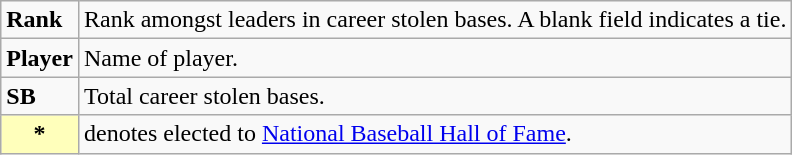<table class="wikitable" style="font-size:100%;">
<tr>
<td><strong>Rank</strong></td>
<td>Rank amongst leaders in career stolen bases. A blank field indicates a tie.</td>
</tr>
<tr>
<td><strong>Player</strong></td>
<td>Name of player.</td>
</tr>
<tr>
<td><strong>SB</strong></td>
<td>Total career stolen bases.</td>
</tr>
<tr>
<th scope="row" style="background-color:#ffffbb">*</th>
<td>denotes elected to <a href='#'>National Baseball Hall of Fame</a>. <br></td>
</tr>
</table>
